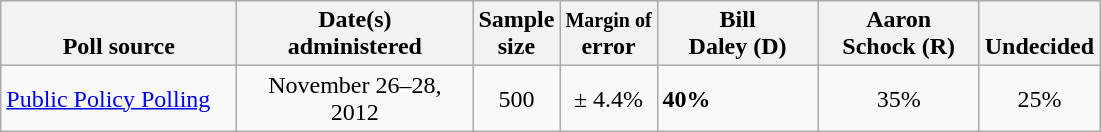<table class="wikitable">
<tr valign= bottom>
<th style="width:150px;">Poll source</th>
<th style="width:150px;">Date(s)<br>administered</th>
<th class=small>Sample<br>size</th>
<th><small>Margin of</small><br>error</th>
<th style="width:100px;">Bill<br>Daley (D)</th>
<th style="width:100px;">Aaron<br>Schock (R)</th>
<th style="width:40px;">Undecided</th>
</tr>
<tr>
<td><a href='#'>Public Policy Polling</a></td>
<td align=center>November 26–28, 2012</td>
<td align=center>500</td>
<td align=center>± 4.4%</td>
<td><strong>40%</strong></td>
<td align=center>35%</td>
<td align=center>25%</td>
</tr>
</table>
